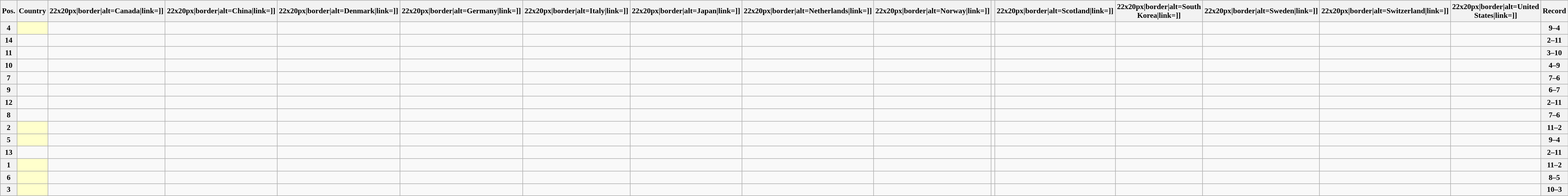<table class="wikitable sortable nowrap" style="text-align:center; font-size:0.9em;">
<tr>
<th>Pos.</th>
<th>Country</th>
<th [[Image:>22x20px|border|alt=Canada|link=]]</th>
<th [[Image:>22x20px|border|alt=China|link=]]</th>
<th [[Image:>22x20px|border|alt=Denmark|link=]]</th>
<th [[Image:>22x20px|border|alt=Germany|link=]]</th>
<th [[Image:>22x20px|border|alt=Italy|link=]]</th>
<th [[Image:>22x20px|border|alt=Japan|link=]]</th>
<th [[Image:>22x20px|border|alt=Netherlands|link=]]</th>
<th [[Image:>22x20px|border|alt=Norway|link=]]</th>
<th></th>
<th [[Image:>22x20px|border|alt=Scotland|link=]]</th>
<th [[Image:>22x20px|border|alt=South Korea|link=]]</th>
<th [[Image:>22x20px|border|alt=Sweden|link=]]</th>
<th [[Image:>22x20px|border|alt=Switzerland|link=]]</th>
<th [[Image:>22x20px|border|alt=United States|link=]]</th>
<th>Record</th>
</tr>
<tr>
<th>4</th>
<td style="text-align:left; background:#ffffcc;"></td>
<td></td>
<td></td>
<td></td>
<td></td>
<td></td>
<td></td>
<td></td>
<td></td>
<td></td>
<td></td>
<td></td>
<td></td>
<td></td>
<td></td>
<th>9–4</th>
</tr>
<tr>
<th>14</th>
<td style="text-align:left;"></td>
<td></td>
<td></td>
<td></td>
<td></td>
<td></td>
<td></td>
<td></td>
<td></td>
<td></td>
<td></td>
<td></td>
<td></td>
<td></td>
<td></td>
<th>2–11</th>
</tr>
<tr>
<th>11</th>
<td style="text-align:left;"></td>
<td></td>
<td></td>
<td></td>
<td></td>
<td></td>
<td></td>
<td></td>
<td></td>
<td></td>
<td></td>
<td></td>
<td></td>
<td></td>
<td></td>
<th>3–10</th>
</tr>
<tr>
<th>10</th>
<td style="text-align:left;"></td>
<td></td>
<td></td>
<td></td>
<td></td>
<td></td>
<td></td>
<td></td>
<td></td>
<td></td>
<td></td>
<td></td>
<td></td>
<td></td>
<td></td>
<th>4–9</th>
</tr>
<tr>
<th>7</th>
<td style="text-align:left;"></td>
<td></td>
<td></td>
<td></td>
<td></td>
<td></td>
<td></td>
<td></td>
<td></td>
<td></td>
<td></td>
<td></td>
<td></td>
<td></td>
<td></td>
<th>7–6</th>
</tr>
<tr>
<th>9</th>
<td style="text-align:left;"></td>
<td></td>
<td></td>
<td></td>
<td></td>
<td></td>
<td></td>
<td></td>
<td></td>
<td></td>
<td></td>
<td></td>
<td></td>
<td></td>
<td></td>
<th>6–7</th>
</tr>
<tr>
<th>12</th>
<td style="text-align:left;"></td>
<td></td>
<td></td>
<td></td>
<td></td>
<td></td>
<td></td>
<td></td>
<td></td>
<td></td>
<td></td>
<td></td>
<td></td>
<td></td>
<td></td>
<th>2–11</th>
</tr>
<tr>
<th>8</th>
<td style="text-align:left;"></td>
<td></td>
<td></td>
<td></td>
<td></td>
<td></td>
<td></td>
<td></td>
<td></td>
<td></td>
<td></td>
<td></td>
<td></td>
<td></td>
<td></td>
<th>7–6</th>
</tr>
<tr>
<th>2</th>
<td style="text-align:left; background:#ffffcc;"> </td>
<td></td>
<td></td>
<td></td>
<td></td>
<td></td>
<td></td>
<td></td>
<td></td>
<td></td>
<td></td>
<td></td>
<td></td>
<td></td>
<td></td>
<th>11–2</th>
</tr>
<tr>
<th>5</th>
<td style="text-align:left; background:#ffffcc;"></td>
<td></td>
<td></td>
<td></td>
<td></td>
<td></td>
<td></td>
<td></td>
<td></td>
<td></td>
<td></td>
<td></td>
<td></td>
<td></td>
<td></td>
<th>9–4</th>
</tr>
<tr>
<th>13</th>
<td style="text-align:left;"></td>
<td></td>
<td></td>
<td></td>
<td></td>
<td></td>
<td></td>
<td></td>
<td></td>
<td></td>
<td></td>
<td></td>
<td></td>
<td></td>
<td></td>
<th>2–11</th>
</tr>
<tr>
<th>1</th>
<td style="text-align:left; background:#ffffcc;"></td>
<td></td>
<td></td>
<td></td>
<td></td>
<td></td>
<td></td>
<td></td>
<td></td>
<td></td>
<td></td>
<td></td>
<td></td>
<td></td>
<td></td>
<th>11–2</th>
</tr>
<tr>
<th>6</th>
<td style="text-align:left; background:#ffffcc;"></td>
<td></td>
<td></td>
<td></td>
<td></td>
<td></td>
<td></td>
<td></td>
<td></td>
<td></td>
<td></td>
<td></td>
<td></td>
<td></td>
<td></td>
<th>8–5</th>
</tr>
<tr>
<th>3</th>
<td style="text-align:left; background:#ffffcc;"></td>
<td></td>
<td></td>
<td></td>
<td></td>
<td></td>
<td></td>
<td></td>
<td></td>
<td></td>
<td></td>
<td></td>
<td></td>
<td></td>
<td></td>
<th>10–3</th>
</tr>
</table>
